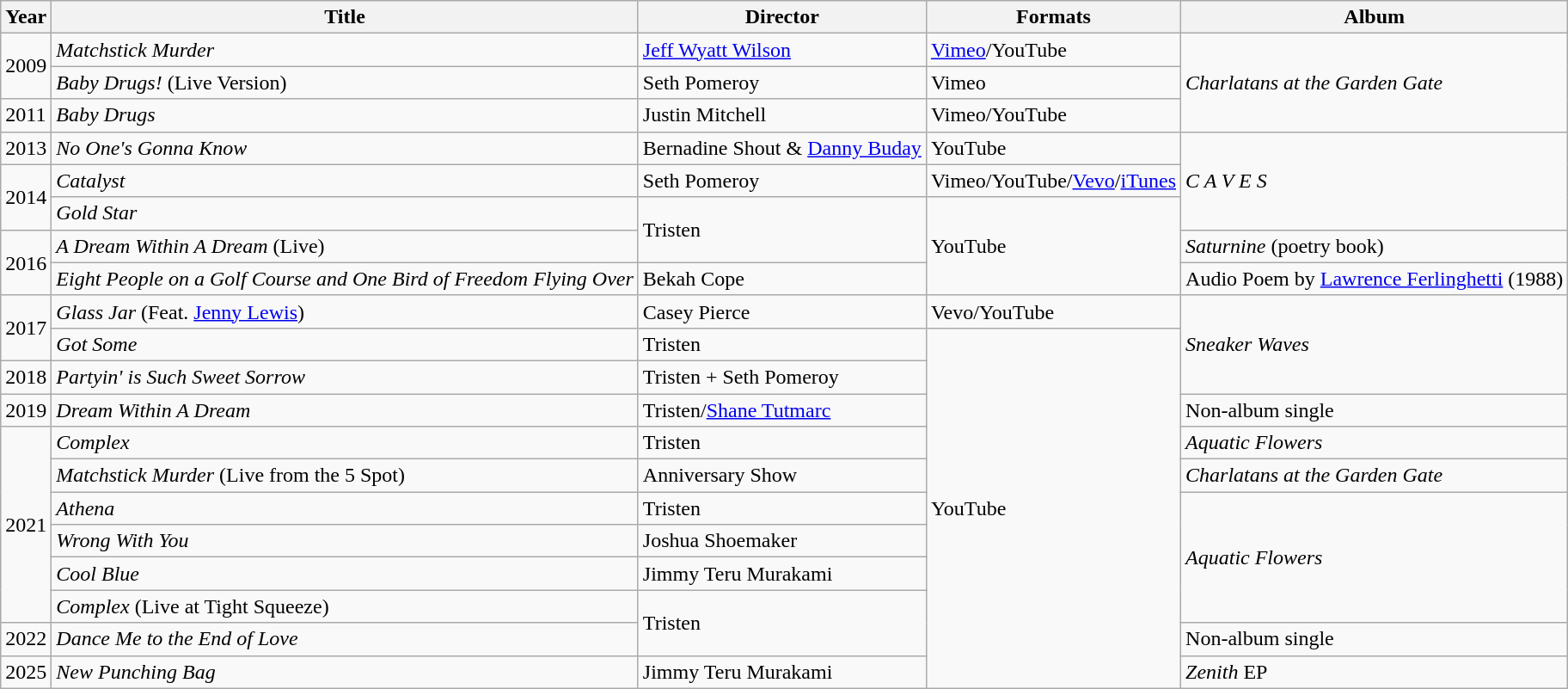<table class="wikitable sortable">
<tr>
<th>Year</th>
<th>Title</th>
<th>Director</th>
<th>Formats</th>
<th>Album</th>
</tr>
<tr>
<td rowspan="2">2009</td>
<td><em>Matchstick Murder</em></td>
<td><a href='#'>Jeff Wyatt Wilson</a></td>
<td><a href='#'>Vimeo</a>/YouTube</td>
<td rowspan="3"><em>Charlatans at the Garden Gate</em></td>
</tr>
<tr>
<td><em>Baby Drugs!</em> (Live Version)</td>
<td>Seth Pomeroy</td>
<td>Vimeo</td>
</tr>
<tr>
<td>2011</td>
<td><em>Baby Drugs</em></td>
<td>Justin Mitchell</td>
<td>Vimeo/YouTube</td>
</tr>
<tr>
<td>2013</td>
<td><em>No One's Gonna Know</em></td>
<td>Bernadine Shout & <a href='#'>Danny Buday</a></td>
<td>YouTube</td>
<td rowspan="3"><em>C A V E S</em></td>
</tr>
<tr>
<td rowspan="2">2014</td>
<td><em>Catalyst</em></td>
<td>Seth Pomeroy</td>
<td>Vimeo/YouTube/<a href='#'>Vevo</a>/<a href='#'>iTunes</a></td>
</tr>
<tr>
<td><em>Gold Star</em></td>
<td rowspan="2">Tristen</td>
<td rowspan="3">YouTube</td>
</tr>
<tr>
<td rowspan="2">2016</td>
<td><em>A Dream Within A Dream</em> (Live)</td>
<td><em>Saturnine</em> (poetry book)</td>
</tr>
<tr>
<td><em>Eight People on a Golf Course and One Bird of Freedom Flying Over</em></td>
<td>Bekah Cope</td>
<td>Audio Poem by <a href='#'>Lawrence Ferlinghetti</a> (1988)</td>
</tr>
<tr>
<td rowspan="2">2017</td>
<td><em>Glass Jar</em> (Feat. <a href='#'>Jenny Lewis</a>)</td>
<td>Casey Pierce</td>
<td>Vevo/YouTube</td>
<td rowspan="3"><em>Sneaker Waves</em></td>
</tr>
<tr>
<td><em>Got Some</em></td>
<td>Tristen</td>
<td rowspan="11">YouTube</td>
</tr>
<tr>
<td>2018</td>
<td><em>Partyin' is Such Sweet Sorrow</em></td>
<td>Tristen + Seth Pomeroy</td>
</tr>
<tr>
<td>2019</td>
<td><em>Dream Within A Dream</em></td>
<td>Tristen/<a href='#'>Shane Tutmarc</a></td>
<td>Non-album single</td>
</tr>
<tr>
<td rowspan="6">2021</td>
<td><em>Complex</em></td>
<td>Tristen</td>
<td><em>Aquatic Flowers</em></td>
</tr>
<tr>
<td><em>Matchstick Murder</em> (Live from the 5 Spot)</td>
<td>Anniversary Show</td>
<td><em>Charlatans at the Garden Gate</em></td>
</tr>
<tr>
<td><em>Athena</em></td>
<td>Tristen</td>
<td rowspan="4"><em>Aquatic Flowers</em></td>
</tr>
<tr>
<td><em>Wrong With You</em></td>
<td>Joshua Shoemaker</td>
</tr>
<tr>
<td><em>Cool Blue</em></td>
<td>Jimmy Teru Murakami</td>
</tr>
<tr>
<td><em>Complex</em> (Live at Tight Squeeze)</td>
<td rowspan="2">Tristen</td>
</tr>
<tr>
<td>2022</td>
<td><em>Dance Me to the End of Love</em></td>
<td>Non-album single</td>
</tr>
<tr>
<td>2025</td>
<td><em>New Punching Bag</em></td>
<td>Jimmy Teru Murakami</td>
<td><em>Zenith</em> EP</td>
</tr>
</table>
